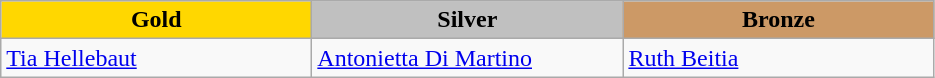<table class="wikitable" style="text-align:left">
<tr align="center">
<td width=200 bgcolor=gold><strong>Gold</strong></td>
<td width=200 bgcolor=silver><strong>Silver</strong></td>
<td width=200 bgcolor=CC9966><strong>Bronze</strong></td>
</tr>
<tr>
<td><a href='#'>Tia Hellebaut</a><br><em></em></td>
<td><a href='#'>Antonietta Di Martino</a><br><em></em></td>
<td><a href='#'>Ruth Beitia</a><br><em></em></td>
</tr>
</table>
